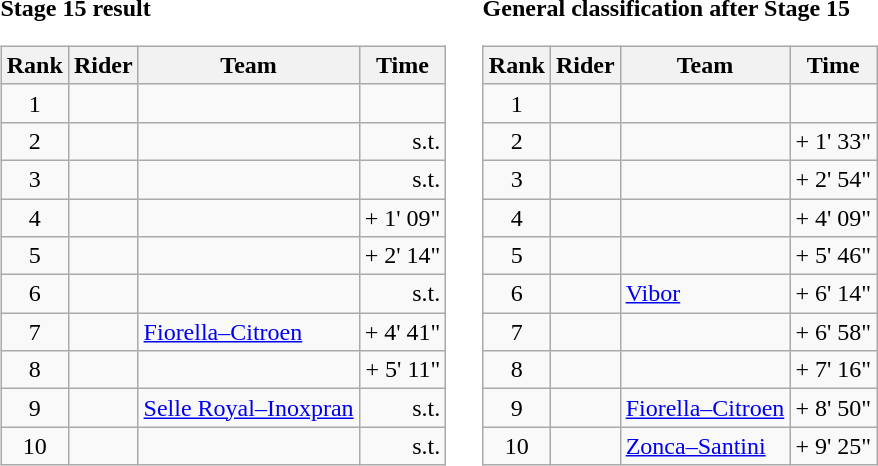<table>
<tr>
<td><strong>Stage 15 result</strong><br><table class="wikitable">
<tr>
<th scope="col">Rank</th>
<th scope="col">Rider</th>
<th scope="col">Team</th>
<th scope="col">Time</th>
</tr>
<tr>
<td style="text-align:center;">1</td>
<td></td>
<td></td>
<td style="text-align:right;"></td>
</tr>
<tr>
<td style="text-align:center;">2</td>
<td></td>
<td></td>
<td style="text-align:right;">s.t.</td>
</tr>
<tr>
<td style="text-align:center;">3</td>
<td></td>
<td></td>
<td style="text-align:right;">s.t.</td>
</tr>
<tr>
<td style="text-align:center;">4</td>
<td></td>
<td></td>
<td style="text-align:right;">+ 1' 09"</td>
</tr>
<tr>
<td style="text-align:center;">5</td>
<td></td>
<td></td>
<td style="text-align:right;">+ 2' 14"</td>
</tr>
<tr>
<td style="text-align:center;">6</td>
<td></td>
<td></td>
<td style="text-align:right;">s.t.</td>
</tr>
<tr>
<td style="text-align:center;">7</td>
<td></td>
<td><a href='#'>Fiorella–Citroen</a></td>
<td style="text-align:right;">+ 4' 41"</td>
</tr>
<tr>
<td style="text-align:center;">8</td>
<td></td>
<td></td>
<td style="text-align:right;">+ 5' 11"</td>
</tr>
<tr>
<td style="text-align:center;">9</td>
<td></td>
<td><a href='#'>Selle Royal–Inoxpran</a></td>
<td style="text-align:right;">s.t.</td>
</tr>
<tr>
<td style="text-align:center;">10</td>
<td></td>
<td></td>
<td style="text-align:right;">s.t.</td>
</tr>
</table>
</td>
<td></td>
<td><strong>General classification after Stage 15</strong><br><table class="wikitable">
<tr>
<th scope="col">Rank</th>
<th scope="col">Rider</th>
<th scope="col">Team</th>
<th scope="col">Time</th>
</tr>
<tr>
<td style="text-align:center;">1</td>
<td></td>
<td></td>
<td style="text-align:right;"></td>
</tr>
<tr>
<td style="text-align:center;">2</td>
<td></td>
<td></td>
<td style="text-align:right;">+ 1' 33"</td>
</tr>
<tr>
<td style="text-align:center;">3</td>
<td></td>
<td></td>
<td style="text-align:right;">+ 2' 54"</td>
</tr>
<tr>
<td style="text-align:center;">4</td>
<td></td>
<td></td>
<td style="text-align:right;">+ 4' 09"</td>
</tr>
<tr>
<td style="text-align:center;">5</td>
<td></td>
<td></td>
<td style="text-align:right;">+ 5' 46"</td>
</tr>
<tr>
<td style="text-align:center;">6</td>
<td></td>
<td><a href='#'>Vibor</a></td>
<td style="text-align:right;">+ 6' 14"</td>
</tr>
<tr>
<td style="text-align:center;">7</td>
<td></td>
<td></td>
<td style="text-align:right;">+ 6' 58"</td>
</tr>
<tr>
<td style="text-align:center;">8</td>
<td></td>
<td></td>
<td style="text-align:right;">+ 7' 16"</td>
</tr>
<tr>
<td style="text-align:center;">9</td>
<td></td>
<td><a href='#'>Fiorella–Citroen</a></td>
<td style="text-align:right;">+ 8' 50"</td>
</tr>
<tr>
<td style="text-align:center;">10</td>
<td></td>
<td><a href='#'>Zonca–Santini</a></td>
<td style="text-align:right;">+ 9' 25"</td>
</tr>
</table>
</td>
</tr>
</table>
